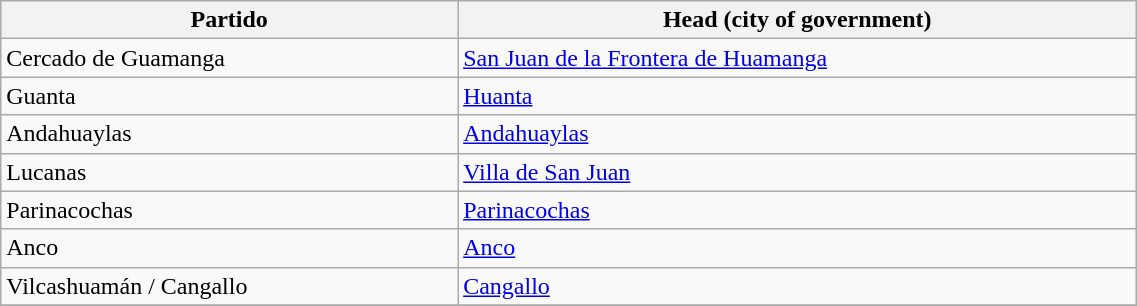<table class="wikitable" border="1" align="center" width=60%>
<tr bgcolor="#ececec">
<th>Partido</th>
<th>Head (city of government)</th>
</tr>
<tr>
<td>Cercado de Guamanga</td>
<td><a href='#'>San Juan de la Frontera de Huamanga</a></td>
</tr>
<tr>
<td>Guanta</td>
<td><a href='#'>Huanta</a></td>
</tr>
<tr>
<td>Andahuaylas</td>
<td><a href='#'>Andahuaylas</a></td>
</tr>
<tr>
<td>Lucanas</td>
<td><a href='#'>Villa de San Juan</a></td>
</tr>
<tr>
<td>Parinacochas</td>
<td><a href='#'>Parinacochas</a></td>
</tr>
<tr>
<td>Anco</td>
<td><a href='#'>Anco</a></td>
</tr>
<tr>
<td>Vilcashuamán / Cangallo</td>
<td><a href='#'>Cangallo</a></td>
</tr>
<tr>
</tr>
</table>
